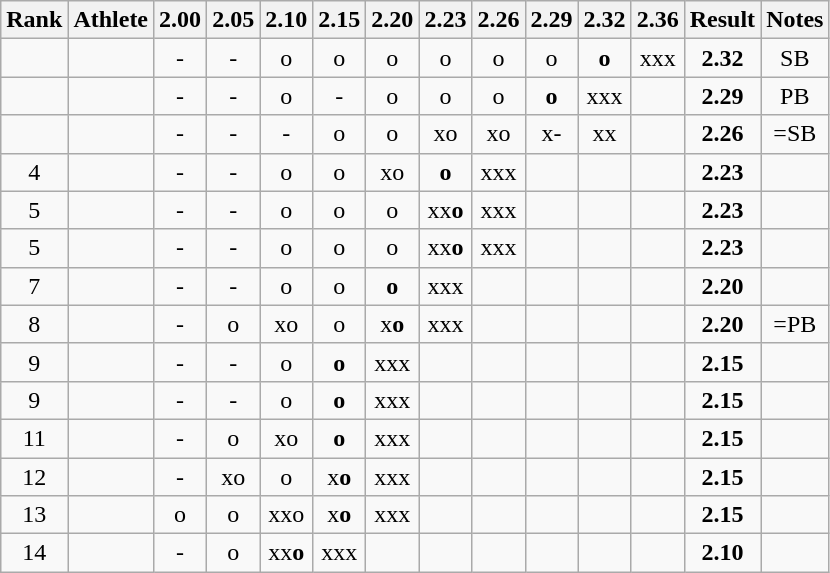<table class="wikitable sortable" style="text-align:center">
<tr>
<th>Rank</th>
<th>Athlete</th>
<th>2.00</th>
<th>2.05</th>
<th>2.10</th>
<th>2.15</th>
<th>2.20</th>
<th>2.23</th>
<th>2.26</th>
<th>2.29</th>
<th>2.32</th>
<th>2.36</th>
<th>Result</th>
<th>Notes</th>
</tr>
<tr>
<td></td>
<td align="left"></td>
<td>-</td>
<td>-</td>
<td>o</td>
<td>o</td>
<td>o</td>
<td>o</td>
<td>o</td>
<td>o</td>
<td><strong>o</strong></td>
<td>xxx</td>
<td><strong>2.32</strong></td>
<td>SB</td>
</tr>
<tr>
<td></td>
<td align="left"></td>
<td>-</td>
<td>-</td>
<td>o</td>
<td>-</td>
<td>o</td>
<td>o</td>
<td>o</td>
<td><strong>o</strong></td>
<td>xxx</td>
<td></td>
<td><strong>2.29</strong></td>
<td>PB</td>
</tr>
<tr>
<td></td>
<td align="left"></td>
<td>-</td>
<td>-</td>
<td>-</td>
<td>o</td>
<td>o</td>
<td>xo</td>
<td>xo</td>
<td>x-</td>
<td>xx</td>
<td></td>
<td><strong>2.26</strong></td>
<td>=SB</td>
</tr>
<tr>
<td>4</td>
<td align="left"></td>
<td>-</td>
<td>-</td>
<td>o</td>
<td>o</td>
<td>xo</td>
<td><strong>o</strong></td>
<td>xxx</td>
<td></td>
<td></td>
<td></td>
<td><strong>2.23</strong></td>
<td></td>
</tr>
<tr>
<td>5</td>
<td align="left"></td>
<td>-</td>
<td>-</td>
<td>o</td>
<td>o</td>
<td>o</td>
<td>xx<strong>o</strong></td>
<td>xxx</td>
<td></td>
<td></td>
<td></td>
<td><strong>2.23</strong></td>
<td></td>
</tr>
<tr>
<td>5</td>
<td align="left"></td>
<td>-</td>
<td>-</td>
<td>o</td>
<td>o</td>
<td>o</td>
<td>xx<strong>o</strong></td>
<td>xxx</td>
<td></td>
<td></td>
<td></td>
<td><strong>2.23</strong></td>
<td></td>
</tr>
<tr>
<td>7</td>
<td align="left"></td>
<td>-</td>
<td>-</td>
<td>o</td>
<td>o</td>
<td><strong>o</strong></td>
<td>xxx</td>
<td></td>
<td></td>
<td></td>
<td></td>
<td><strong>2.20</strong></td>
<td></td>
</tr>
<tr>
<td>8</td>
<td align="left"></td>
<td>-</td>
<td>o</td>
<td>xo</td>
<td>o</td>
<td>x<strong>o</strong></td>
<td>xxx</td>
<td></td>
<td></td>
<td></td>
<td></td>
<td><strong>2.20</strong></td>
<td>=PB</td>
</tr>
<tr>
<td>9</td>
<td align="left"></td>
<td>-</td>
<td>-</td>
<td>o</td>
<td><strong>o</strong></td>
<td>xxx</td>
<td></td>
<td></td>
<td></td>
<td></td>
<td></td>
<td><strong>2.15</strong></td>
<td></td>
</tr>
<tr>
<td>9</td>
<td align="left"></td>
<td>-</td>
<td>-</td>
<td>o</td>
<td><strong>o</strong></td>
<td>xxx</td>
<td></td>
<td></td>
<td></td>
<td></td>
<td></td>
<td><strong>2.15</strong></td>
<td></td>
</tr>
<tr>
<td>11</td>
<td align="left"></td>
<td>-</td>
<td>o</td>
<td>xo</td>
<td><strong>o</strong></td>
<td>xxx</td>
<td></td>
<td></td>
<td></td>
<td></td>
<td></td>
<td><strong>2.15</strong></td>
<td></td>
</tr>
<tr>
<td>12</td>
<td align="left"></td>
<td>-</td>
<td>xo</td>
<td>o</td>
<td>x<strong>o</strong></td>
<td>xxx</td>
<td></td>
<td></td>
<td></td>
<td></td>
<td></td>
<td><strong>2.15</strong></td>
<td></td>
</tr>
<tr>
<td>13</td>
<td align="left"></td>
<td>o</td>
<td>o</td>
<td>xxo</td>
<td>x<strong>o</strong></td>
<td>xxx</td>
<td></td>
<td></td>
<td></td>
<td></td>
<td></td>
<td><strong>2.15</strong></td>
<td></td>
</tr>
<tr>
<td>14</td>
<td align="left"></td>
<td>-</td>
<td>o</td>
<td>xx<strong>o</strong></td>
<td>xxx</td>
<td></td>
<td></td>
<td></td>
<td></td>
<td></td>
<td></td>
<td><strong>2.10</strong></td>
<td></td>
</tr>
</table>
